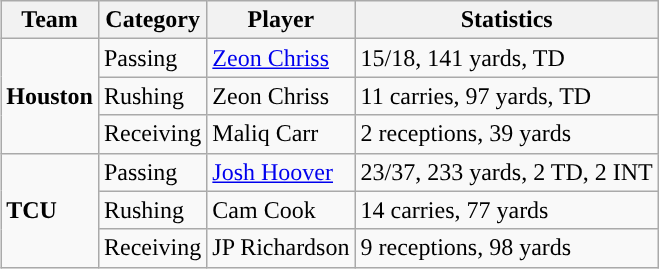<table class="wikitable" style="float: right;">
<tr>
<th>Team</th>
<th>Category</th>
<th>Player</th>
<th>Statistics</th>
</tr>
<tr>
<td rowspan=3><strong>Houston</strong></td>
<td>Passing</td>
<td><a href='#'>Zeon Chriss</a></td>
<td>15/18, 141 yards, TD</td>
</tr>
<tr>
<td>Rushing</td>
<td>Zeon Chriss</td>
<td>11 carries, 97 yards, TD</td>
</tr>
<tr>
<td>Receiving</td>
<td>Maliq Carr</td>
<td>2 receptions, 39 yards</td>
</tr>
<tr>
<td rowspan=3><strong>TCU</strong></td>
<td>Passing</td>
<td><a href='#'>Josh Hoover</a></td>
<td>23/37, 233 yards, 2 TD, 2 INT</td>
</tr>
<tr>
<td>Rushing</td>
<td>Cam Cook</td>
<td>14 carries, 77 yards</td>
</tr>
<tr>
<td>Receiving</td>
<td>JP Richardson</td>
<td>9 receptions, 98 yards</td>
</tr>
</table>
